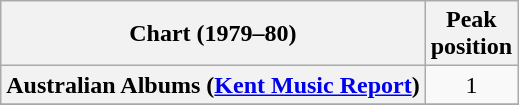<table class="wikitable sortable plainrowheaders" style="text-align:center">
<tr>
<th scope="col">Chart (1979–80)</th>
<th scope="col">Peak<br>position</th>
</tr>
<tr>
<th scope="row">Australian Albums (<a href='#'>Kent Music Report</a>)</th>
<td>1</td>
</tr>
<tr>
</tr>
<tr>
</tr>
<tr>
</tr>
<tr>
</tr>
<tr>
</tr>
<tr>
</tr>
<tr>
</tr>
<tr>
</tr>
</table>
